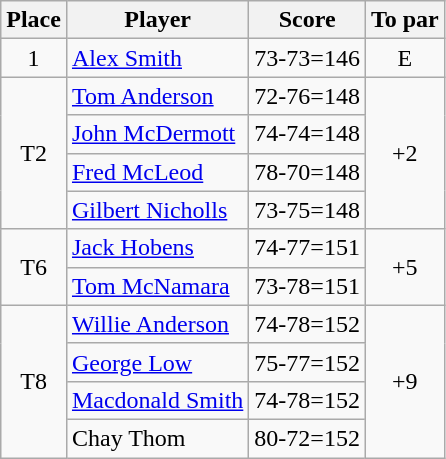<table class=wikitable>
<tr>
<th>Place</th>
<th>Player</th>
<th>Score</th>
<th>To par</th>
</tr>
<tr>
<td align=center>1</td>
<td> <a href='#'>Alex Smith</a></td>
<td>73-73=146</td>
<td align=center>E</td>
</tr>
<tr>
<td align=center rowspan=4>T2</td>
<td> <a href='#'>Tom Anderson</a></td>
<td>72-76=148</td>
<td rowspan=4 align=center>+2</td>
</tr>
<tr>
<td> <a href='#'>John McDermott</a></td>
<td>74-74=148</td>
</tr>
<tr>
<td> <a href='#'>Fred McLeod</a></td>
<td>78-70=148</td>
</tr>
<tr>
<td> <a href='#'>Gilbert Nicholls</a></td>
<td>73-75=148</td>
</tr>
<tr>
<td align=center rowspan=2>T6</td>
<td> <a href='#'>Jack Hobens</a></td>
<td>74-77=151</td>
<td rowspan=2 align=center>+5</td>
</tr>
<tr>
<td> <a href='#'>Tom McNamara</a></td>
<td>73-78=151</td>
</tr>
<tr>
<td rowspan=4 align=center>T8</td>
<td> <a href='#'>Willie Anderson</a></td>
<td>74-78=152</td>
<td rowspan=4 align=center>+9</td>
</tr>
<tr>
<td> <a href='#'>George Low</a></td>
<td>75-77=152</td>
</tr>
<tr>
<td> <a href='#'>Macdonald Smith</a></td>
<td>74-78=152</td>
</tr>
<tr>
<td> Chay Thom</td>
<td>80-72=152  </td>
</tr>
</table>
